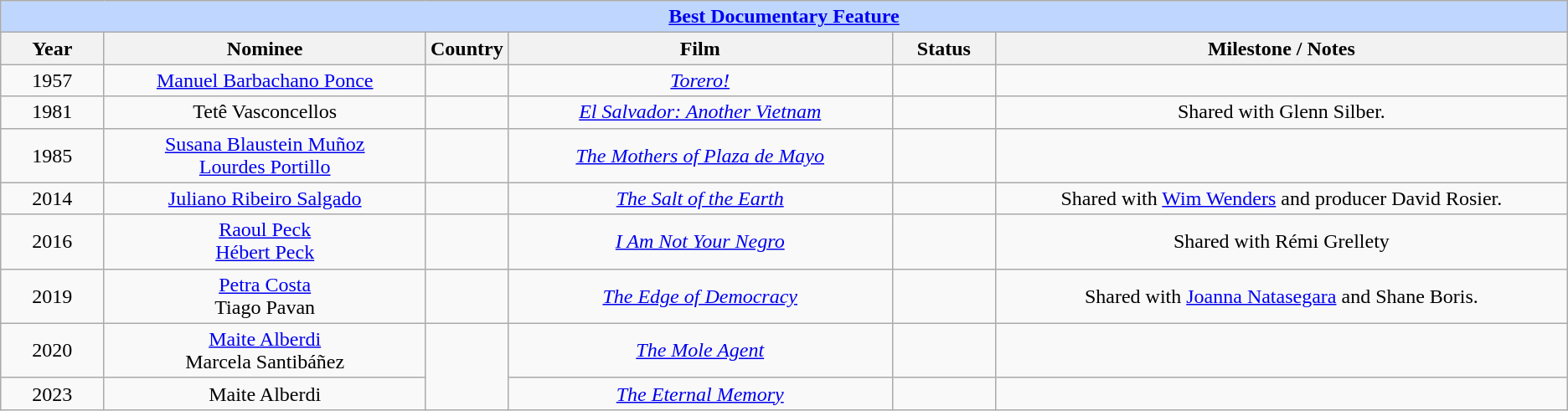<table class="wikitable" style="text-align: center">
<tr style="background:#bfd7ff;">
<td colspan="6" style="text-align:center;"><strong><a href='#'>Best Documentary Feature</a></strong></td>
</tr>
<tr style="background:#ebf5ff;">
<th style="width:75px;">Year</th>
<th style="width:250px;">Nominee</th>
<th style="width:50px;">Country</th>
<th style="width:300px;">Film</th>
<th style="width:75px;">Status</th>
<th style="width:450px;">Milestone / Notes</th>
</tr>
<tr>
<td>1957</td>
<td><a href='#'>Manuel Barbachano Ponce</a></td>
<td></td>
<td><em><a href='#'>Torero!</a></em></td>
<td></td>
<td></td>
</tr>
<tr>
<td>1981</td>
<td>Tetê Vasconcellos</td>
<td></td>
<td><em><a href='#'>El Salvador: Another Vietnam</a></em></td>
<td></td>
<td>Shared with Glenn Silber.</td>
</tr>
<tr>
<td>1985</td>
<td><a href='#'>Susana Blaustein Muñoz</a><br><a href='#'>Lourdes Portillo</a></td>
<td><br></td>
<td><em><a href='#'>The Mothers of Plaza de Mayo</a></em></td>
<td></td>
<td></td>
</tr>
<tr>
<td>2014</td>
<td><a href='#'>Juliano Ribeiro Salgado</a></td>
<td></td>
<td><em><a href='#'>The Salt of the Earth</a></em></td>
<td></td>
<td>Shared with <a href='#'>Wim Wenders</a> and producer David Rosier.</td>
</tr>
<tr>
<td>2016</td>
<td><a href='#'>Raoul Peck</a><br><a href='#'>Hébert Peck</a></td>
<td></td>
<td><em><a href='#'>I Am Not Your Negro</a></em></td>
<td></td>
<td>Shared with Rémi Grellety</td>
</tr>
<tr>
<td>2019</td>
<td><a href='#'>Petra Costa</a><br>Tiago Pavan</td>
<td></td>
<td><em><a href='#'>The Edge of Democracy</a></em></td>
<td></td>
<td>Shared with <a href='#'>Joanna Natasegara</a> and Shane Boris.</td>
</tr>
<tr>
<td style="text-align: center">2020</td>
<td><a href='#'>Maite Alberdi</a><br>Marcela Santibáñez</td>
<td rowspan=2></td>
<td><em><a href='#'>The Mole Agent</a></em></td>
<td></td>
<td></td>
</tr>
<tr>
<td style="text-align: center">2023</td>
<td>Maite Alberdi</td>
<td><em><a href='#'>The Eternal Memory</a></em></td>
<td></td>
<td></td>
</tr>
</table>
